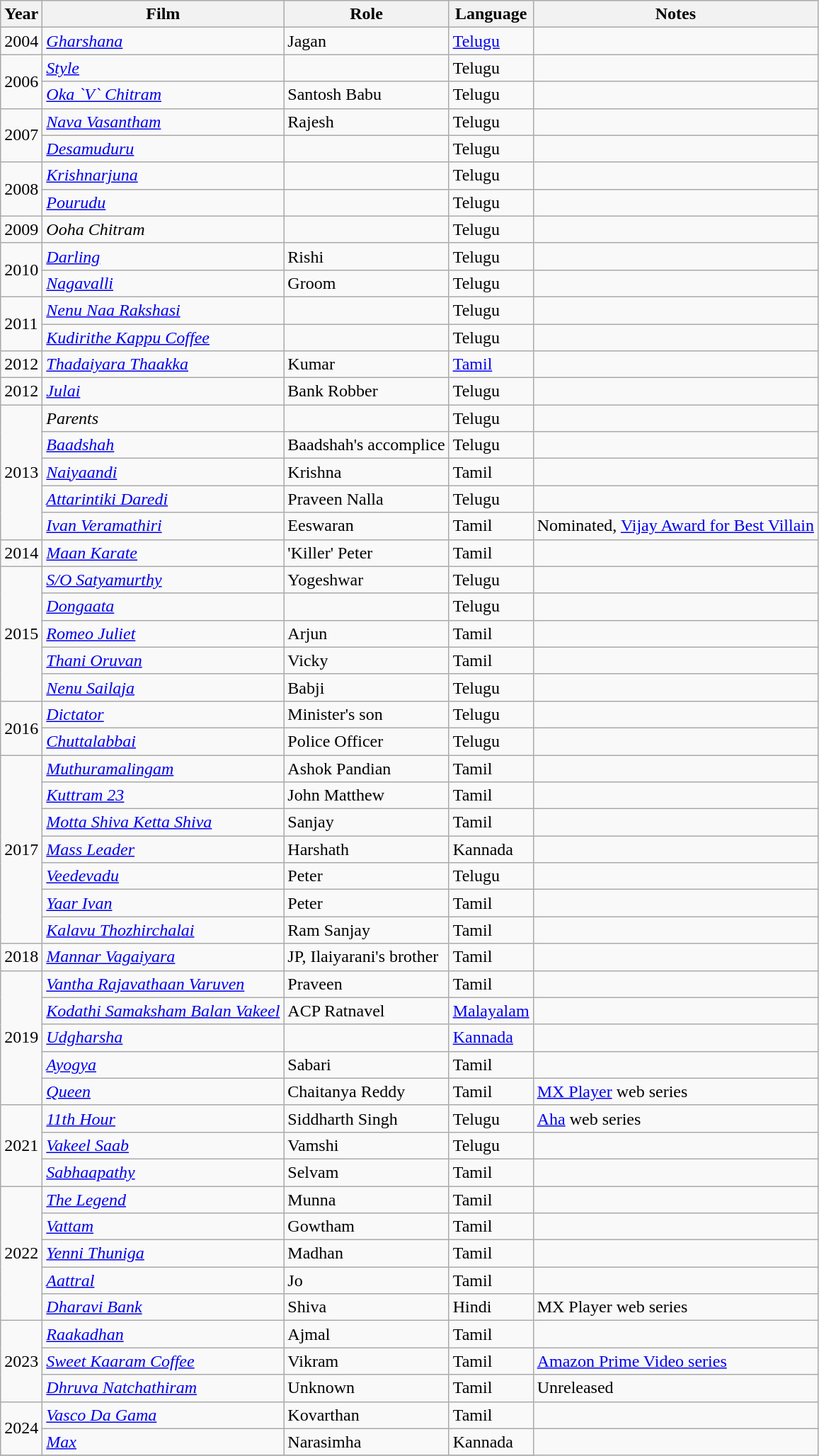<table class="wikitable sortable">
<tr>
<th>Year</th>
<th>Film</th>
<th>Role</th>
<th>Language</th>
<th>Notes</th>
</tr>
<tr>
<td>2004</td>
<td><em><a href='#'>Gharshana</a></em></td>
<td>Jagan</td>
<td><a href='#'>Telugu</a></td>
<td></td>
</tr>
<tr>
<td rowspan="2">2006</td>
<td><em><a href='#'>Style</a></em></td>
<td></td>
<td>Telugu</td>
<td></td>
</tr>
<tr>
<td><em><a href='#'>Oka `V` Chitram</a></em></td>
<td>Santosh Babu</td>
<td>Telugu</td>
<td></td>
</tr>
<tr>
<td rowspan="2">2007</td>
<td><em><a href='#'>Nava Vasantham</a></em></td>
<td>Rajesh</td>
<td>Telugu</td>
<td></td>
</tr>
<tr>
<td><em><a href='#'>Desamuduru</a></em></td>
<td></td>
<td>Telugu</td>
<td></td>
</tr>
<tr>
<td rowspan="2">2008</td>
<td><em><a href='#'>Krishnarjuna</a></em></td>
<td></td>
<td>Telugu</td>
<td></td>
</tr>
<tr>
<td><em><a href='#'>Pourudu</a></em></td>
<td></td>
<td>Telugu</td>
<td></td>
</tr>
<tr>
<td>2009</td>
<td><em>Ooha Chitram</em></td>
<td></td>
<td>Telugu</td>
<td></td>
</tr>
<tr>
<td rowspan="2">2010</td>
<td><em><a href='#'>Darling</a></em></td>
<td>Rishi</td>
<td>Telugu</td>
<td></td>
</tr>
<tr>
<td><em><a href='#'>Nagavalli</a></em></td>
<td>Groom</td>
<td>Telugu</td>
<td></td>
</tr>
<tr>
<td rowspan="2">2011</td>
<td><em><a href='#'>Nenu Naa Rakshasi</a></em></td>
<td></td>
<td>Telugu</td>
<td></td>
</tr>
<tr>
<td><em><a href='#'>Kudirithe Kappu Coffee</a></em></td>
<td></td>
<td>Telugu</td>
<td></td>
</tr>
<tr>
<td>2012</td>
<td><em><a href='#'>Thadaiyara Thaakka</a></em></td>
<td>Kumar</td>
<td><a href='#'>Tamil</a></td>
<td></td>
</tr>
<tr>
<td>2012</td>
<td><em><a href='#'>Julai</a></em></td>
<td>Bank Robber</td>
<td>Telugu</td>
<td></td>
</tr>
<tr>
<td rowspan="5">2013</td>
<td><em>Parents</em></td>
<td></td>
<td>Telugu</td>
<td></td>
</tr>
<tr>
<td><em><a href='#'>Baadshah</a></em></td>
<td>Baadshah's accomplice</td>
<td>Telugu</td>
<td></td>
</tr>
<tr>
<td><em><a href='#'>Naiyaandi</a></em></td>
<td>Krishna</td>
<td>Tamil</td>
<td></td>
</tr>
<tr>
<td><em><a href='#'>Attarintiki Daredi</a></em></td>
<td>Praveen Nalla</td>
<td>Telugu</td>
<td></td>
</tr>
<tr>
<td><em><a href='#'>Ivan Veramathiri</a></em></td>
<td>Eeswaran</td>
<td>Tamil</td>
<td>Nominated, <a href='#'>Vijay Award for Best Villain</a></td>
</tr>
<tr>
<td>2014</td>
<td><em><a href='#'>Maan Karate</a></em></td>
<td>'Killer' Peter</td>
<td>Tamil</td>
<td></td>
</tr>
<tr>
<td rowspan="5">2015</td>
<td><em><a href='#'>S/O Satyamurthy</a></em></td>
<td>Yogeshwar</td>
<td>Telugu</td>
<td></td>
</tr>
<tr>
<td><em><a href='#'>Dongaata</a></em></td>
<td></td>
<td>Telugu</td>
<td></td>
</tr>
<tr>
<td><em><a href='#'>Romeo Juliet</a></em></td>
<td>Arjun</td>
<td>Tamil</td>
<td></td>
</tr>
<tr>
<td><em><a href='#'>Thani Oruvan</a></em></td>
<td>Vicky</td>
<td>Tamil</td>
<td></td>
</tr>
<tr>
<td><em><a href='#'>Nenu Sailaja</a></em></td>
<td>Babji</td>
<td>Telugu</td>
<td></td>
</tr>
<tr>
<td rowspan="2">2016</td>
<td><em><a href='#'>Dictator</a></em></td>
<td>Minister's son</td>
<td>Telugu</td>
<td></td>
</tr>
<tr>
<td><em><a href='#'>Chuttalabbai</a></em></td>
<td>Police Officer</td>
<td>Telugu</td>
<td></td>
</tr>
<tr>
<td rowspan="7">2017</td>
<td><em><a href='#'>Muthuramalingam</a></em></td>
<td>Ashok Pandian</td>
<td>Tamil</td>
<td></td>
</tr>
<tr>
<td><em><a href='#'>Kuttram 23</a></em></td>
<td>John Matthew</td>
<td>Tamil</td>
<td></td>
</tr>
<tr>
<td><em><a href='#'>Motta Shiva Ketta Shiva</a></em></td>
<td>Sanjay</td>
<td>Tamil</td>
<td></td>
</tr>
<tr>
<td><em><a href='#'>Mass Leader</a></em></td>
<td>Harshath</td>
<td>Kannada</td>
<td></td>
</tr>
<tr>
<td><em><a href='#'>Veedevadu</a></em></td>
<td>Peter</td>
<td>Telugu</td>
<td></td>
</tr>
<tr>
<td><em><a href='#'>Yaar Ivan</a></em></td>
<td>Peter</td>
<td>Tamil</td>
<td></td>
</tr>
<tr>
<td><em><a href='#'>Kalavu Thozhirchalai</a></em></td>
<td>Ram Sanjay</td>
<td>Tamil</td>
<td></td>
</tr>
<tr>
<td>2018</td>
<td><em><a href='#'>Mannar Vagaiyara</a></em></td>
<td>JP, Ilaiyarani's brother</td>
<td>Tamil</td>
<td></td>
</tr>
<tr>
<td rowspan="5">2019</td>
<td><em><a href='#'>Vantha Rajavathaan Varuven</a></em></td>
<td>Praveen</td>
<td>Tamil</td>
<td></td>
</tr>
<tr>
<td><em><a href='#'>Kodathi Samaksham Balan Vakeel</a></em></td>
<td>ACP Ratnavel</td>
<td><a href='#'>Malayalam</a></td>
<td></td>
</tr>
<tr>
<td><em><a href='#'>Udgharsha</a></em></td>
<td></td>
<td><a href='#'>Kannada</a></td>
<td></td>
</tr>
<tr>
<td><em><a href='#'>Ayogya</a></em></td>
<td>Sabari</td>
<td>Tamil</td>
<td></td>
</tr>
<tr>
<td><em><a href='#'>Queen</a></em></td>
<td>Chaitanya Reddy</td>
<td>Tamil</td>
<td><a href='#'>MX Player</a> web series</td>
</tr>
<tr>
<td rowspan="3">2021</td>
<td><em><a href='#'>11th Hour</a></em></td>
<td>Siddharth Singh</td>
<td>Telugu</td>
<td><a href='#'>Aha</a> web series</td>
</tr>
<tr>
<td><em><a href='#'>Vakeel Saab</a></em></td>
<td>Vamshi</td>
<td>Telugu</td>
<td></td>
</tr>
<tr>
<td><em><a href='#'>Sabhaapathy</a></em></td>
<td>Selvam</td>
<td>Tamil</td>
<td></td>
</tr>
<tr>
<td rowspan="5">2022</td>
<td><em><a href='#'>The Legend</a></em></td>
<td>Munna</td>
<td>Tamil</td>
<td></td>
</tr>
<tr>
<td><em><a href='#'>Vattam</a></em></td>
<td>Gowtham</td>
<td>Tamil</td>
<td></td>
</tr>
<tr>
<td><em><a href='#'>Yenni Thuniga</a></em></td>
<td>Madhan</td>
<td>Tamil</td>
<td></td>
</tr>
<tr>
<td><em><a href='#'>Aattral</a></em></td>
<td>Jo</td>
<td>Tamil</td>
<td></td>
</tr>
<tr>
<td><em><a href='#'>Dharavi Bank</a></em></td>
<td>Shiva</td>
<td>Hindi</td>
<td>MX Player web series</td>
</tr>
<tr>
<td rowspan="3">2023</td>
<td><em><a href='#'>Raakadhan</a></em></td>
<td>Ajmal</td>
<td>Tamil</td>
<td></td>
</tr>
<tr>
<td><em><a href='#'>Sweet Kaaram Coffee</a></em></td>
<td>Vikram</td>
<td>Tamil</td>
<td><a href='#'>Amazon Prime Video series</a></td>
</tr>
<tr>
<td><em><a href='#'>Dhruva Natchathiram</a></em></td>
<td>Unknown</td>
<td>Tamil</td>
<td>Unreleased</td>
</tr>
<tr>
<td rowspan="2">2024</td>
<td><em><a href='#'>Vasco Da Gama</a></em></td>
<td>Kovarthan</td>
<td>Tamil</td>
<td></td>
</tr>
<tr>
<td><em><a href='#'>Max</a></em></td>
<td>Narasimha</td>
<td>Kannada</td>
</tr>
<tr>
</tr>
</table>
